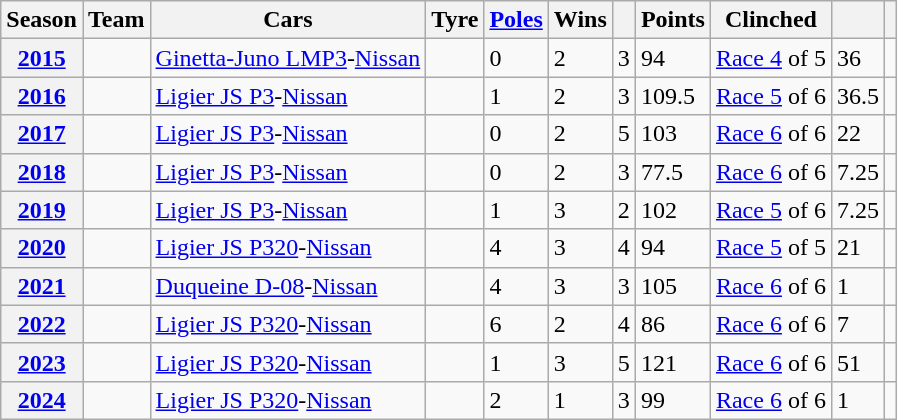<table class="wikitable sortable plainrowheaders" ; text-align:center;">
<tr>
<th scope="col">Season</th>
<th scope="col">Team</th>
<th scope="col">Cars</th>
<th scope="col">Tyre</th>
<th scope="col"><a href='#'>Poles</a></th>
<th scope="col">Wins</th>
<th scope="col"></th>
<th scope="col">Points</th>
<th scope="col">Clinched</th>
<th scope="col"></th>
<th scope="col" class="unsortable"></th>
</tr>
<tr>
<th scope="row" style="text-align: center;"><a href='#'>2015</a></th>
<td></td>
<td><a href='#'>Ginetta-Juno LMP3</a>-<a href='#'>Nissan</a></td>
<td></td>
<td>0</td>
<td>2</td>
<td>3</td>
<td>94</td>
<td><a href='#'>Race 4</a> of 5</td>
<td>36</td>
<td style="text-align:center;"></td>
</tr>
<tr>
<th scope="row" style="text-align: center;"><a href='#'>2016</a></th>
<td></td>
<td><a href='#'>Ligier JS P3</a>-<a href='#'>Nissan</a></td>
<td></td>
<td>1</td>
<td>2</td>
<td>3</td>
<td>109.5</td>
<td><a href='#'>Race 5</a> of 6</td>
<td>36.5</td>
<td style="text-align:center;"></td>
</tr>
<tr>
<th scope="row" style="text-align: center;"><a href='#'>2017</a></th>
<td></td>
<td><a href='#'>Ligier JS P3</a>-<a href='#'>Nissan</a></td>
<td></td>
<td>0</td>
<td>2</td>
<td>5</td>
<td>103</td>
<td><a href='#'>Race 6</a> of 6</td>
<td>22</td>
<td style="text-align:center;"></td>
</tr>
<tr>
<th scope="row" style="text-align: center;"><a href='#'>2018</a></th>
<td></td>
<td><a href='#'>Ligier JS P3</a>-<a href='#'>Nissan</a></td>
<td></td>
<td>0</td>
<td>2</td>
<td>3</td>
<td>77.5</td>
<td><a href='#'>Race 6</a> of 6</td>
<td>7.25</td>
<td style="text-align:center;"></td>
</tr>
<tr>
<th scope="row" style="text-align: center;"><a href='#'>2019</a></th>
<td></td>
<td><a href='#'>Ligier JS P3</a>-<a href='#'>Nissan</a></td>
<td></td>
<td>1</td>
<td>3</td>
<td>2</td>
<td>102</td>
<td><a href='#'>Race 5</a> of 6</td>
<td>7.25</td>
<td style="text-align:center;"></td>
</tr>
<tr>
<th scope="row" style="text-align: center;"><a href='#'>2020</a></th>
<td></td>
<td><a href='#'>Ligier JS P320</a>-<a href='#'>Nissan</a></td>
<td></td>
<td>4</td>
<td>3</td>
<td>4</td>
<td>94</td>
<td><a href='#'>Race 5</a> of 5</td>
<td>21</td>
<td style="text-align:center;"></td>
</tr>
<tr>
<th scope="row" style="text-align: center;"><a href='#'>2021</a></th>
<td></td>
<td><a href='#'>Duqueine D-08</a>-<a href='#'>Nissan</a></td>
<td></td>
<td>4</td>
<td>3</td>
<td>3</td>
<td>105</td>
<td><a href='#'>Race 6</a> of 6</td>
<td>1</td>
<td style="text-align:center;"></td>
</tr>
<tr>
<th scope="row" style="text-align: center;"><a href='#'>2022</a></th>
<td></td>
<td><a href='#'>Ligier JS P320</a>-<a href='#'>Nissan</a></td>
<td></td>
<td>6</td>
<td>2</td>
<td>4</td>
<td>86</td>
<td><a href='#'>Race 6</a> of 6</td>
<td>7</td>
<td style="text-align:center;"></td>
</tr>
<tr>
<th scope="row" style="text-align: center;"><a href='#'>2023</a></th>
<td></td>
<td><a href='#'>Ligier JS P320</a>-<a href='#'>Nissan</a></td>
<td></td>
<td>1</td>
<td>3</td>
<td>5</td>
<td>121</td>
<td><a href='#'>Race 6</a> of 6</td>
<td>51</td>
<td style="text-align:center;"></td>
</tr>
<tr>
<th scope=row style="text-align: center;"><a href='#'>2024</a></th>
<td></td>
<td><a href='#'>Ligier JS P320</a>-<a href='#'>Nissan</a></td>
<td></td>
<td>2</td>
<td>1</td>
<td>3</td>
<td>99</td>
<td><a href='#'>Race 6</a> of 6</td>
<td>1</td>
<td style="text-align:center;"></td>
</tr>
</table>
